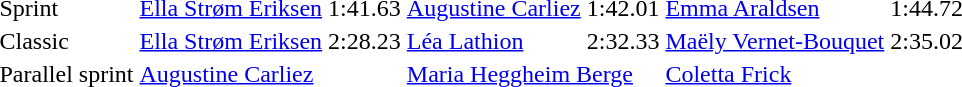<table>
<tr>
<td>Sprint</td>
<td> <a href='#'>Ella Strøm Eriksen</a></td>
<td>1:41.63</td>
<td> <a href='#'>Augustine Carliez</a></td>
<td>1:42.01</td>
<td> <a href='#'>Emma Araldsen</a></td>
<td>1:44.72</td>
</tr>
<tr>
<td>Classic</td>
<td> <a href='#'>Ella Strøm Eriksen</a></td>
<td>2:28.23</td>
<td> <a href='#'>Léa Lathion</a></td>
<td>2:32.33</td>
<td> <a href='#'>Maëly Vernet-Bouquet</a></td>
<td>2:35.02</td>
</tr>
<tr>
<td>Parallel sprint</td>
<td colspan="2"> <a href='#'>Augustine Carliez</a></td>
<td colspan="2"> <a href='#'>Maria Heggheim Berge</a></td>
<td colspan="2"> <a href='#'>Coletta Frick</a></td>
</tr>
</table>
